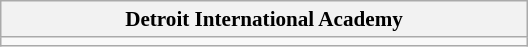<table class="wikitable collapsible collapsed" style="min-width:25em; font-size:88%;">
<tr>
<th colspan="2">Detroit International Academy</th>
</tr>
<tr>
<td></td>
</tr>
</table>
